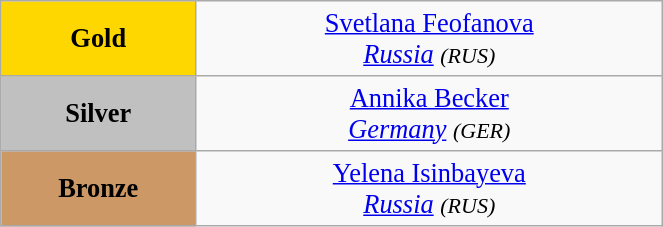<table class="wikitable" style=" text-align:center; font-size:110%;" width="35%">
<tr>
<td bgcolor="gold"><strong>Gold</strong></td>
<td> <a href='#'>Svetlana Feofanova</a><br><em><a href='#'>Russia</a> <small>(RUS)</small></em></td>
</tr>
<tr>
<td bgcolor="silver"><strong>Silver</strong></td>
<td> <a href='#'>Annika Becker</a><br><em><a href='#'>Germany</a> <small>(GER)</small></em></td>
</tr>
<tr>
<td bgcolor="CC9966"><strong>Bronze</strong></td>
<td> <a href='#'>Yelena Isinbayeva</a><br><em><a href='#'>Russia</a> <small>(RUS)</small></em></td>
</tr>
</table>
